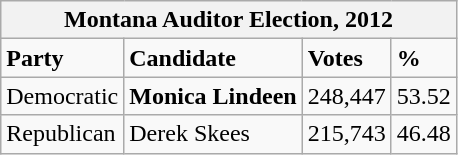<table class="wikitable">
<tr>
<th colspan="4">Montana Auditor Election, 2012</th>
</tr>
<tr>
<td><strong>Party</strong></td>
<td><strong>Candidate</strong></td>
<td><strong>Votes</strong></td>
<td><strong>%</strong></td>
</tr>
<tr>
<td>Democratic</td>
<td><strong>Monica Lindeen</strong></td>
<td>248,447</td>
<td>53.52</td>
</tr>
<tr>
<td>Republican</td>
<td>Derek Skees</td>
<td>215,743</td>
<td>46.48</td>
</tr>
</table>
